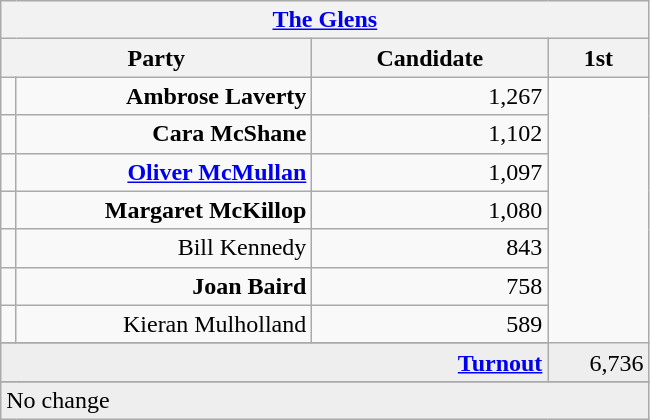<table class="wikitable">
<tr>
<th colspan="4" align="center"><a href='#'>The Glens</a></th>
</tr>
<tr>
<th colspan="2" align="center" width=200>Party</th>
<th width=150>Candidate</th>
<th width=60>1st </th>
</tr>
<tr>
<td></td>
<td align="right"><strong>Ambrose Laverty</strong></td>
<td align="right">1,267</td>
</tr>
<tr>
<td></td>
<td align="right"><strong>Cara McShane</strong></td>
<td align="right">1,102</td>
</tr>
<tr>
<td></td>
<td align="right"><strong><a href='#'>Oliver McMullan</a></strong></td>
<td align="right">1,097</td>
</tr>
<tr>
<td></td>
<td align="right"><strong>Margaret McKillop</strong></td>
<td align="right">1,080</td>
</tr>
<tr>
<td></td>
<td align="right">Bill Kennedy</td>
<td align="right">843</td>
</tr>
<tr>
<td></td>
<td align="right"><strong>Joan Baird</strong></td>
<td align="right">758</td>
</tr>
<tr>
<td></td>
<td align="right">Kieran Mulholland</td>
<td align="right">589</td>
</tr>
<tr>
</tr>
<tr bgcolor="EEEEEE">
<td colspan=3 align="right"><strong><a href='#'>Turnout</a></strong></td>
<td align="right">6,736</td>
</tr>
<tr bgcolor="EEEEEE">
</tr>
<tr bgcolor="EEEEEE">
<td colspan=4 bgcolor="EEEEEE">No change</td>
</tr>
</table>
